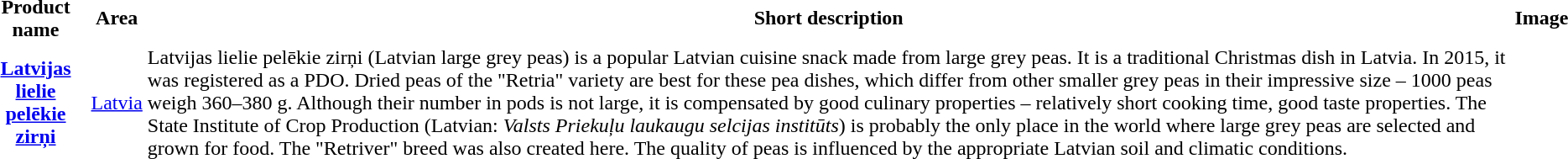<table>
<tr>
<th>Product name</th>
<th>Area</th>
<th>Short description</th>
<th>Image</th>
</tr>
<tr>
<th><a href='#'>Latvijas lielie pelēkie zirņi</a></th>
<td><a href='#'>Latvia</a></td>
<td>Latvijas lielie pelēkie zirņi (Latvian large grey peas) is a popular Latvian cuisine snack made from large grey peas. It is a traditional Christmas dish in Latvia. In 2015, it was registered as a PDO. Dried peas of the "Retria" variety are best for these pea dishes, which differ from other smaller grey peas in their impressive size – 1000 peas weigh 360–380 g. Although their number in pods is not large, it is compensated by good culinary properties – relatively short cooking time, good taste properties. The State Institute of Crop Production (Latvian: <em>Valsts Priekuļu laukaugu selcijas institūts</em>) is probably the only place in the world where large grey peas are selected and grown for food. The "Retriver" breed was also created here. The quality of peas is influenced by the appropriate Latvian soil and climatic conditions.</td>
<td></td>
</tr>
<tr>
</tr>
</table>
